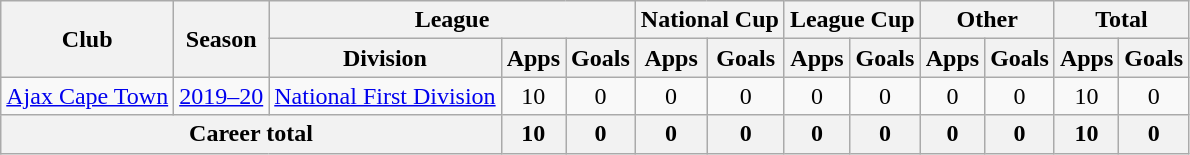<table class="wikitable" style="text-align: center">
<tr>
<th rowspan="2">Club</th>
<th rowspan="2">Season</th>
<th colspan="3">League</th>
<th colspan="2">National Cup</th>
<th colspan="2">League Cup</th>
<th colspan="2">Other</th>
<th colspan="2">Total</th>
</tr>
<tr>
<th>Division</th>
<th>Apps</th>
<th>Goals</th>
<th>Apps</th>
<th>Goals</th>
<th>Apps</th>
<th>Goals</th>
<th>Apps</th>
<th>Goals</th>
<th>Apps</th>
<th>Goals</th>
</tr>
<tr>
<td><a href='#'>Ajax Cape Town</a></td>
<td><a href='#'>2019–20</a></td>
<td><a href='#'>National First Division</a></td>
<td>10</td>
<td>0</td>
<td>0</td>
<td>0</td>
<td>0</td>
<td>0</td>
<td>0</td>
<td>0</td>
<td>10</td>
<td>0</td>
</tr>
<tr>
<th colspan=3>Career total</th>
<th>10</th>
<th>0</th>
<th>0</th>
<th>0</th>
<th>0</th>
<th>0</th>
<th>0</th>
<th>0</th>
<th>10</th>
<th>0</th>
</tr>
</table>
